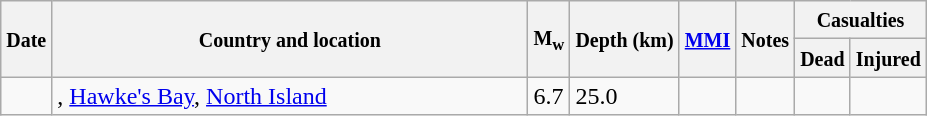<table class="wikitable sortable sort-under" style="border:1px black; margin-left:1em;">
<tr>
<th rowspan="2"><small>Date</small></th>
<th rowspan="2" style="width: 310px"><small>Country and location</small></th>
<th rowspan="2"><small>M<sub>w</sub></small></th>
<th rowspan="2"><small>Depth (km)</small></th>
<th rowspan="2"><small><a href='#'>MMI</a></small></th>
<th rowspan="2" class="unsortable"><small>Notes</small></th>
<th colspan="2"><small>Casualties</small></th>
</tr>
<tr>
<th><small>Dead</small></th>
<th><small>Injured</small></th>
</tr>
<tr>
<td></td>
<td>, <a href='#'>Hawke's Bay</a>, <a href='#'>North Island</a></td>
<td>6.7</td>
<td>25.0</td>
<td></td>
<td></td>
<td></td>
<td></td>
</tr>
</table>
